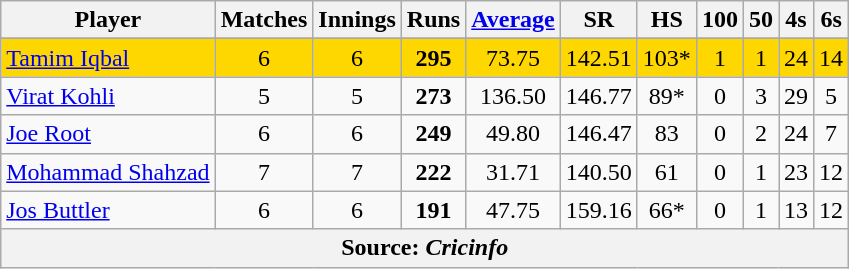<table class="wikitable" style="text-align: center">
<tr>
<th>Player</th>
<th>Matches</th>
<th>Innings</th>
<th>Runs</th>
<th><a href='#'>Average</a></th>
<th>SR</th>
<th>HS</th>
<th>100</th>
<th>50</th>
<th>4s</th>
<th>6s</th>
</tr>
<tr>
</tr>
<tr style="background:gold;">
<td style="text-align:left"> <a href='#'>Tamim Iqbal</a></td>
<td>6</td>
<td>6</td>
<td><strong>295</strong></td>
<td>73.75</td>
<td>142.51</td>
<td>103*</td>
<td>1</td>
<td>1</td>
<td>24</td>
<td>14</td>
</tr>
<tr>
<td style="text-align:left"> <a href='#'>Virat Kohli</a></td>
<td>5</td>
<td>5</td>
<td><strong>273</strong></td>
<td>136.50</td>
<td>146.77</td>
<td>89*</td>
<td>0</td>
<td>3</td>
<td>29</td>
<td>5</td>
</tr>
<tr>
<td style="text-align:left"> <a href='#'>Joe Root</a></td>
<td>6</td>
<td>6</td>
<td><strong>249</strong></td>
<td>49.80</td>
<td>146.47</td>
<td>83</td>
<td>0</td>
<td>2</td>
<td>24</td>
<td>7</td>
</tr>
<tr>
<td style="text-align:left"> <a href='#'>Mohammad Shahzad</a></td>
<td>7</td>
<td>7</td>
<td><strong>222</strong></td>
<td>31.71</td>
<td>140.50</td>
<td>61</td>
<td>0</td>
<td>1</td>
<td>23</td>
<td>12</td>
</tr>
<tr>
<td style="text-align:left"> <a href='#'>Jos Buttler</a></td>
<td>6</td>
<td>6</td>
<td><strong>191</strong></td>
<td>47.75</td>
<td>159.16</td>
<td>66*</td>
<td>0</td>
<td>1</td>
<td>13</td>
<td>12</td>
</tr>
<tr>
<th colspan="11">Source: <em>Cricinfo</em></th>
</tr>
</table>
